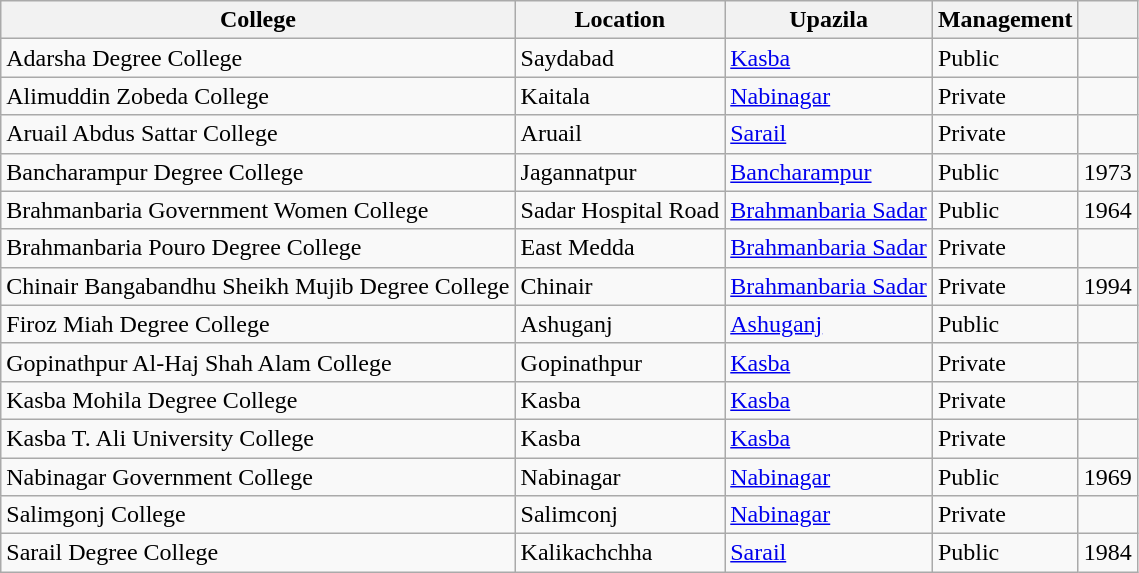<table class="wikitable sortable">
<tr>
<th>College</th>
<th>Location</th>
<th>Upazila</th>
<th>Management</th>
<th></th>
</tr>
<tr>
<td>Adarsha Degree College</td>
<td>Saydabad</td>
<td><a href='#'>Kasba</a></td>
<td>Public</td>
<td></td>
</tr>
<tr>
<td>Alimuddin Zobeda College</td>
<td>Kaitala</td>
<td><a href='#'>Nabinagar</a></td>
<td>Private</td>
<td></td>
</tr>
<tr>
<td>Aruail Abdus Sattar College</td>
<td>Aruail</td>
<td><a href='#'>Sarail</a></td>
<td>Private</td>
<td></td>
</tr>
<tr>
<td>Bancharampur Degree College</td>
<td>Jagannatpur</td>
<td><a href='#'>Bancharampur</a></td>
<td>Public</td>
<td>1973</td>
</tr>
<tr>
<td>Brahmanbaria Government Women College</td>
<td>Sadar Hospital Road</td>
<td><a href='#'>Brahmanbaria Sadar</a></td>
<td>Public</td>
<td>1964</td>
</tr>
<tr>
<td>Brahmanbaria Pouro Degree College</td>
<td>East Medda</td>
<td><a href='#'>Brahmanbaria Sadar</a></td>
<td>Private</td>
<td></td>
</tr>
<tr>
<td>Chinair Bangabandhu Sheikh Mujib Degree College</td>
<td>Chinair</td>
<td><a href='#'>Brahmanbaria Sadar</a></td>
<td>Private</td>
<td>1994</td>
</tr>
<tr>
<td>Firoz Miah Degree College</td>
<td>Ashuganj</td>
<td><a href='#'>Ashuganj</a></td>
<td>Public</td>
<td></td>
</tr>
<tr>
<td>Gopinathpur Al-Haj Shah Alam College</td>
<td>Gopinathpur</td>
<td><a href='#'>Kasba</a></td>
<td>Private</td>
<td></td>
</tr>
<tr>
<td>Kasba Mohila Degree College</td>
<td>Kasba</td>
<td><a href='#'>Kasba</a></td>
<td>Private</td>
<td></td>
</tr>
<tr>
<td>Kasba T. Ali University College</td>
<td>Kasba</td>
<td><a href='#'>Kasba</a></td>
<td>Private</td>
<td></td>
</tr>
<tr>
<td>Nabinagar Government College</td>
<td>Nabinagar</td>
<td><a href='#'>Nabinagar</a></td>
<td>Public</td>
<td>1969</td>
</tr>
<tr>
<td>Salimgonj College</td>
<td>Salimconj</td>
<td><a href='#'>Nabinagar</a></td>
<td>Private</td>
<td></td>
</tr>
<tr>
<td>Sarail Degree College</td>
<td>Kalikachchha</td>
<td><a href='#'>Sarail</a></td>
<td>Public</td>
<td>1984</td>
</tr>
</table>
